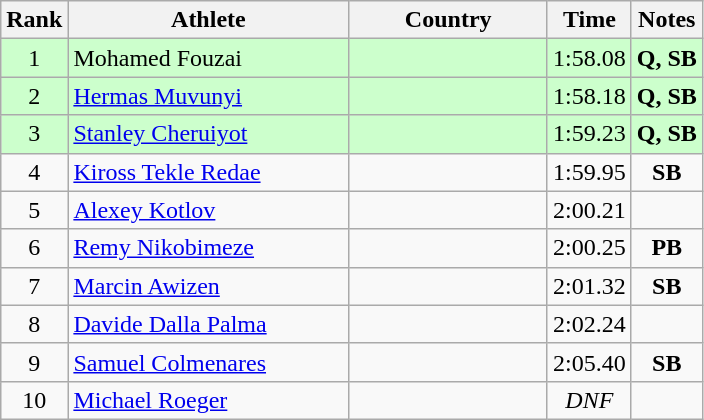<table class="wikitable sortable" style="text-align:center">
<tr>
<th>Rank</th>
<th style="width:180px">Athlete</th>
<th style="width:125px">Country</th>
<th>Time</th>
<th>Notes</th>
</tr>
<tr style="background:#cfc;">
<td>1</td>
<td style="text-align:left;">Mohamed Fouzai</td>
<td style="text-align:left;"></td>
<td>1:58.08</td>
<td><strong>Q, SB</strong></td>
</tr>
<tr style="background:#cfc;">
<td>2</td>
<td style="text-align:left;"><a href='#'>Hermas Muvunyi</a></td>
<td style="text-align:left;"></td>
<td>1:58.18</td>
<td><strong>Q, SB</strong></td>
</tr>
<tr style="background:#cfc;">
<td>3</td>
<td style="text-align:left;"><a href='#'>Stanley Cheruiyot</a></td>
<td style="text-align:left;"></td>
<td>1:59.23</td>
<td><strong>Q, SB</strong></td>
</tr>
<tr>
<td>4</td>
<td style="text-align:left;"><a href='#'>Kiross Tekle Redae</a></td>
<td style="text-align:left;"></td>
<td>1:59.95</td>
<td><strong>SB</strong></td>
</tr>
<tr>
<td>5</td>
<td style="text-align:left;"><a href='#'>Alexey Kotlov</a></td>
<td style="text-align:left;"></td>
<td>2:00.21</td>
<td></td>
</tr>
<tr>
<td>6</td>
<td style="text-align:left;"><a href='#'>Remy Nikobimeze</a></td>
<td style="text-align:left;"></td>
<td>2:00.25</td>
<td><strong>PB</strong></td>
</tr>
<tr>
<td>7</td>
<td style="text-align:left;"><a href='#'>Marcin Awizen</a></td>
<td style="text-align:left;"></td>
<td>2:01.32</td>
<td><strong>SB</strong></td>
</tr>
<tr>
<td>8</td>
<td style="text-align:left;"><a href='#'>Davide Dalla Palma</a></td>
<td style="text-align:left;"></td>
<td>2:02.24</td>
<td></td>
</tr>
<tr>
<td>9</td>
<td style="text-align:left;"><a href='#'>Samuel Colmenares</a></td>
<td style="text-align:left;"></td>
<td>2:05.40</td>
<td><strong>SB</strong></td>
</tr>
<tr>
<td>10</td>
<td style="text-align:left;"><a href='#'>Michael Roeger</a></td>
<td style="text-align:left;"></td>
<td><em>DNF</em></td>
<td></td>
</tr>
</table>
